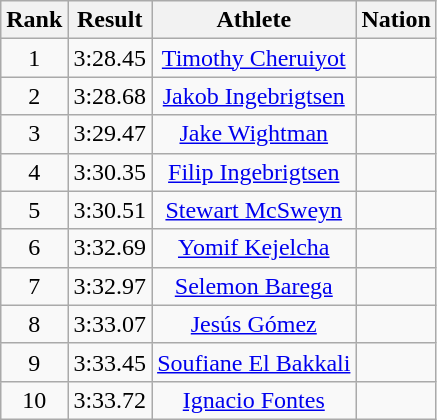<table class="wikitable" style="text-align:center">
<tr>
<th>Rank</th>
<th>Result</th>
<th>Athlete</th>
<th>Nation</th>
</tr>
<tr>
<td>1</td>
<td>3:28.45</td>
<td><a href='#'>Timothy Cheruiyot</a></td>
<td align=left></td>
</tr>
<tr>
<td>2</td>
<td>3:28.68</td>
<td><a href='#'>Jakob Ingebrigtsen</a></td>
<td align=left></td>
</tr>
<tr>
<td>3</td>
<td>3:29.47</td>
<td><a href='#'>Jake Wightman</a></td>
<td align=left></td>
</tr>
<tr>
<td>4</td>
<td>3:30.35</td>
<td><a href='#'>Filip Ingebrigtsen</a></td>
<td align=left></td>
</tr>
<tr>
<td>5</td>
<td>3:30.51</td>
<td><a href='#'>Stewart McSweyn</a></td>
<td align=left></td>
</tr>
<tr>
<td>6</td>
<td>3:32.69</td>
<td><a href='#'>Yomif Kejelcha</a></td>
<td align=left></td>
</tr>
<tr>
<td>7</td>
<td>3:32.97</td>
<td><a href='#'>Selemon Barega</a></td>
<td align=left></td>
</tr>
<tr>
<td>8</td>
<td>3:33.07</td>
<td><a href='#'>Jesús Gómez</a></td>
<td align=left></td>
</tr>
<tr>
<td>9</td>
<td>3:33.45</td>
<td><a href='#'>Soufiane El Bakkali</a></td>
<td align=left></td>
</tr>
<tr>
<td>10</td>
<td>3:33.72</td>
<td><a href='#'>Ignacio Fontes</a></td>
<td align=left></td>
</tr>
</table>
